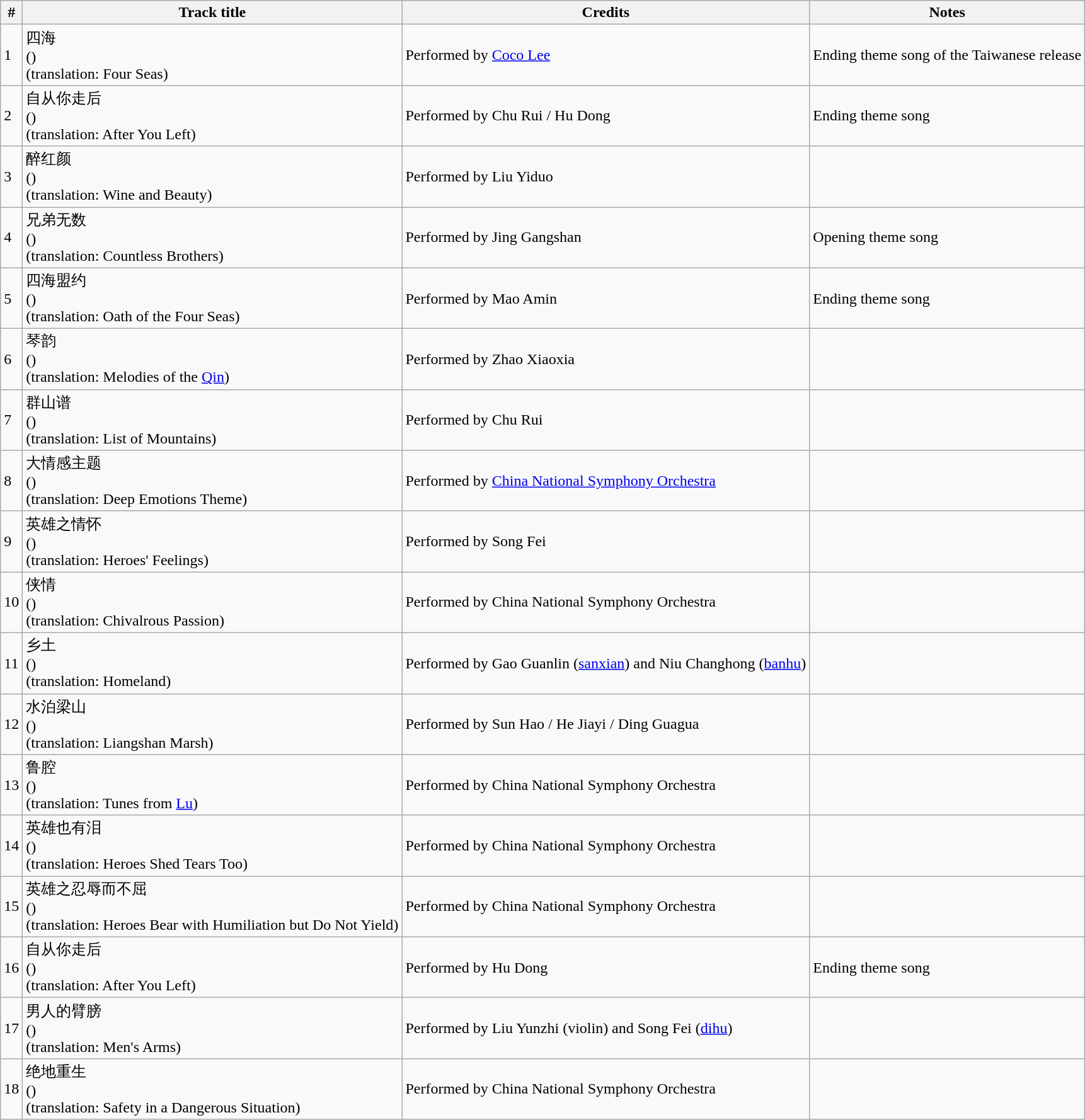<table class="wikitable">
<tr>
<th>#</th>
<th>Track title</th>
<th>Credits</th>
<th>Notes</th>
</tr>
<tr>
<td>1</td>
<td>四海<br>()<br>(translation: Four Seas)</td>
<td>Performed by <a href='#'>Coco Lee</a></td>
<td>Ending theme song of the Taiwanese release</td>
</tr>
<tr>
<td>2</td>
<td>自从你走后<br>()<br>(translation: After You Left)</td>
<td>Performed by Chu Rui / Hu Dong</td>
<td>Ending theme song</td>
</tr>
<tr>
<td>3</td>
<td>醉红颜<br>()<br>(translation: Wine and Beauty)</td>
<td>Performed by Liu Yiduo</td>
<td></td>
</tr>
<tr>
<td>4</td>
<td>兄弟无数<br>()<br>(translation: Countless Brothers)</td>
<td>Performed by Jing Gangshan</td>
<td>Opening theme song</td>
</tr>
<tr>
<td>5</td>
<td>四海盟约<br>()<br>(translation: Oath of the Four Seas)</td>
<td>Performed by Mao Amin</td>
<td>Ending theme song</td>
</tr>
<tr>
<td>6</td>
<td>琴韵<br>()<br>(translation: Melodies of the <a href='#'>Qin</a>)</td>
<td>Performed by Zhao Xiaoxia</td>
<td></td>
</tr>
<tr>
<td>7</td>
<td>群山谱<br>()<br>(translation: List of Mountains)</td>
<td>Performed by Chu Rui</td>
<td></td>
</tr>
<tr>
<td>8</td>
<td>大情感主题<br>()<br>(translation: Deep Emotions Theme)</td>
<td>Performed by <a href='#'>China National Symphony Orchestra</a></td>
<td></td>
</tr>
<tr>
<td>9</td>
<td>英雄之情怀<br>()<br>(translation: Heroes' Feelings)</td>
<td>Performed by Song Fei</td>
<td></td>
</tr>
<tr>
<td>10</td>
<td>侠情<br>()<br>(translation: Chivalrous Passion)</td>
<td>Performed by China National Symphony Orchestra</td>
<td></td>
</tr>
<tr>
<td>11</td>
<td>乡土<br>()<br>(translation: Homeland)</td>
<td>Performed by Gao Guanlin (<a href='#'>sanxian</a>) and Niu Changhong (<a href='#'>banhu</a>)</td>
<td></td>
</tr>
<tr>
<td>12</td>
<td>水泊梁山<br>()<br>(translation: Liangshan Marsh)</td>
<td>Performed by Sun Hao / He Jiayi / Ding Guagua</td>
<td></td>
</tr>
<tr>
<td>13</td>
<td>鲁腔<br>()<br>(translation: Tunes from <a href='#'>Lu</a>)</td>
<td>Performed by China National Symphony Orchestra</td>
<td></td>
</tr>
<tr>
<td>14</td>
<td>英雄也有泪<br>()<br>(translation: Heroes Shed Tears Too)</td>
<td>Performed by China National Symphony Orchestra</td>
<td></td>
</tr>
<tr>
<td>15</td>
<td>英雄之忍辱而不屈<br>()<br>(translation: Heroes Bear with Humiliation but Do Not Yield)</td>
<td>Performed by China National Symphony Orchestra</td>
<td></td>
</tr>
<tr>
<td>16</td>
<td>自从你走后<br>()<br>(translation: After You Left)</td>
<td>Performed by Hu Dong</td>
<td>Ending theme song</td>
</tr>
<tr>
<td>17</td>
<td>男人的臂膀<br>()<br>(translation: Men's Arms)</td>
<td>Performed by Liu Yunzhi (violin) and Song Fei (<a href='#'>dihu</a>)</td>
<td></td>
</tr>
<tr>
<td>18</td>
<td>绝地重生<br>()<br>(translation: Safety in a Dangerous Situation)</td>
<td>Performed by China National Symphony Orchestra</td>
<td></td>
</tr>
</table>
